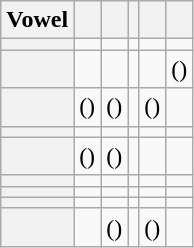<table class="wikitable" style="text-align: center">
<tr>
<th>Vowel</th>
<th></th>
<th></th>
<th></th>
<th></th>
<th></th>
</tr>
<tr>
<th></th>
<td></td>
<td></td>
<td></td>
<td></td>
<td></td>
</tr>
<tr>
<th></th>
<td></td>
<td></td>
<td></td>
<td></td>
<td>()</td>
</tr>
<tr>
<th></th>
<td>()</td>
<td>()</td>
<td></td>
<td>()</td>
<td></td>
</tr>
<tr>
<th></th>
<td></td>
<td></td>
<td></td>
<td></td>
<td></td>
</tr>
<tr>
<th></th>
<td>()</td>
<td>()</td>
<td></td>
<td></td>
<td></td>
</tr>
<tr>
<th></th>
<td></td>
<td></td>
<td></td>
<td></td>
<td></td>
</tr>
<tr>
<th></th>
<td></td>
<td></td>
<td></td>
<td></td>
<td></td>
</tr>
<tr>
<th></th>
<td></td>
<td></td>
<td></td>
<td></td>
<td></td>
</tr>
<tr>
<th></th>
<td></td>
<td>()</td>
<td></td>
<td>()</td>
<td></td>
</tr>
</table>
